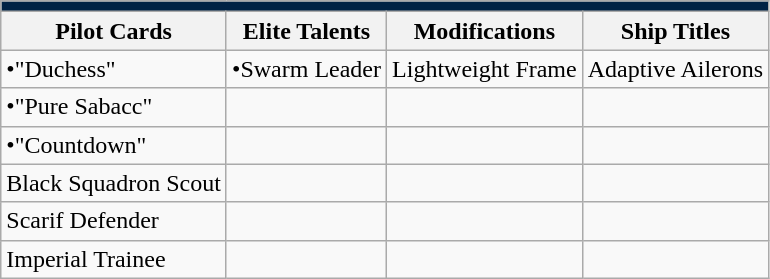<table class="wikitable">
<tr style="background:#002244;">
<td colspan="4"></td>
</tr>
<tr style="background:#f0f0f0;">
<th>Pilot Cards</th>
<th>Elite Talents</th>
<th>Modifications</th>
<th>Ship Titles</th>
</tr>
<tr>
<td>•"Duchess"</td>
<td>•Swarm Leader</td>
<td>Lightweight Frame</td>
<td>Adaptive Ailerons</td>
</tr>
<tr>
<td>•"Pure Sabacc"</td>
<td></td>
<td></td>
<td></td>
</tr>
<tr>
<td>•"Countdown"</td>
<td></td>
<td></td>
<td></td>
</tr>
<tr>
<td>Black Squadron Scout</td>
<td></td>
<td></td>
<td></td>
</tr>
<tr>
<td>Scarif Defender</td>
<td></td>
<td></td>
<td></td>
</tr>
<tr>
<td>Imperial Trainee</td>
<td></td>
<td></td>
<td></td>
</tr>
</table>
